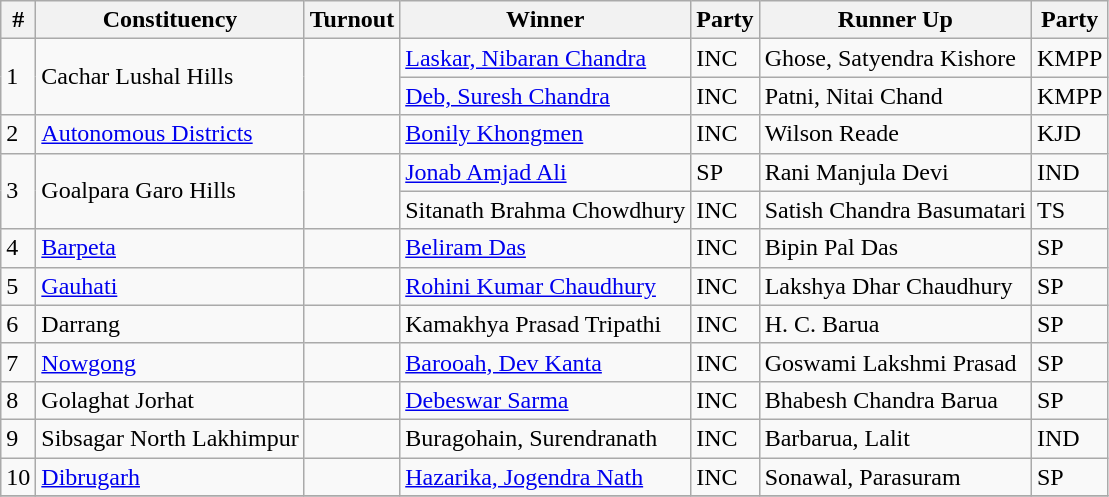<table class="wikitable sortable">
<tr>
<th>#</th>
<th>Constituency</th>
<th>Turnout</th>
<th>Winner</th>
<th>Party</th>
<th>Runner Up</th>
<th>Party</th>
</tr>
<tr>
<td rowspan="2">1</td>
<td rowspan="2">Cachar Lushal Hills</td>
<td rowspan="2"></td>
<td><a href='#'>Laskar, Nibaran Chandra</a></td>
<td>INC</td>
<td>Ghose, Satyendra Kishore</td>
<td>KMPP</td>
</tr>
<tr>
<td><a href='#'>Deb, Suresh Chandra</a></td>
<td>INC</td>
<td>Patni, Nitai Chand</td>
<td>KMPP</td>
</tr>
<tr>
<td>2</td>
<td><a href='#'>Autonomous Districts</a></td>
<td></td>
<td><a href='#'>Bonily Khongmen</a></td>
<td>INC</td>
<td>Wilson Reade</td>
<td>KJD</td>
</tr>
<tr>
<td rowspan="2">3</td>
<td rowspan="2">Goalpara Garo Hills</td>
<td rowspan="2"></td>
<td><a href='#'>Jonab Amjad Ali</a></td>
<td>SP</td>
<td>Rani Manjula Devi</td>
<td>IND</td>
</tr>
<tr>
<td>Sitanath Brahma Chowdhury</td>
<td>INC</td>
<td>Satish Chandra Basumatari</td>
<td>TS</td>
</tr>
<tr>
<td>4</td>
<td><a href='#'>Barpeta</a></td>
<td></td>
<td><a href='#'>Beliram Das</a></td>
<td>INC</td>
<td>Bipin Pal Das</td>
<td>SP</td>
</tr>
<tr>
<td>5</td>
<td><a href='#'>Gauhati</a></td>
<td></td>
<td><a href='#'>Rohini Kumar Chaudhury</a></td>
<td>INC</td>
<td>Lakshya Dhar Chaudhury</td>
<td>SP</td>
</tr>
<tr>
<td>6</td>
<td>Darrang</td>
<td></td>
<td>Kamakhya Prasad Tripathi</td>
<td>INC</td>
<td>H. C. Barua</td>
<td>SP</td>
</tr>
<tr>
<td>7</td>
<td><a href='#'>Nowgong</a></td>
<td></td>
<td><a href='#'>Barooah, Dev Kanta</a></td>
<td>INC</td>
<td>Goswami Lakshmi Prasad</td>
<td>SP</td>
</tr>
<tr>
<td>8</td>
<td>Golaghat Jorhat</td>
<td></td>
<td><a href='#'>Debeswar Sarma</a></td>
<td>INC</td>
<td>Bhabesh Chandra Barua</td>
<td>SP</td>
</tr>
<tr>
<td>9</td>
<td>Sibsagar North Lakhimpur</td>
<td></td>
<td>Buragohain, Surendranath</td>
<td>INC</td>
<td>Barbarua, Lalit</td>
<td>IND</td>
</tr>
<tr>
<td>10</td>
<td><a href='#'>Dibrugarh</a></td>
<td></td>
<td><a href='#'>Hazarika, Jogendra Nath</a></td>
<td>INC</td>
<td>Sonawal, Parasuram</td>
<td>SP</td>
</tr>
<tr>
</tr>
</table>
